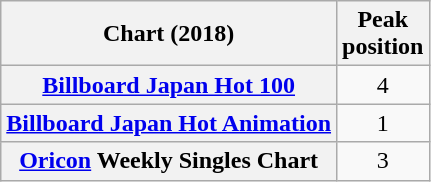<table class="wikitable plainrowheaders" style="text-align:center;">
<tr>
<th>Chart (2018)</th>
<th>Peak<br>position</th>
</tr>
<tr>
<th scope="row"><a href='#'>Billboard Japan Hot 100</a></th>
<td>4</td>
</tr>
<tr>
<th scope="row"><a href='#'>Billboard Japan Hot Animation</a></th>
<td>1</td>
</tr>
<tr>
<th scope="row"><a href='#'>Oricon</a> Weekly Singles Chart</th>
<td>3</td>
</tr>
</table>
